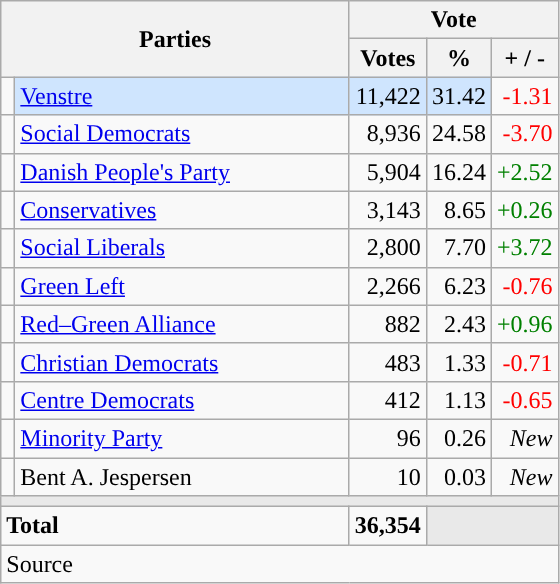<table class="wikitable" style="text-align:right;">
<tr>
<th style="text-align:centre;" rowspan="2" colspan="2" width="225">Parties</th>
<th colspan="3">Vote</th>
</tr>
<tr>
<th width="15">Votes</th>
<th width="15">%</th>
<th width="15">+ / -</th>
</tr>
<tr>
<td width="2" style="color:inherit;background:"></td>
<td bgcolor=#cfe5fe  align="left"><a href='#'>Venstre</a></td>
<td bgcolor=#cfe5fe>11,422</td>
<td bgcolor=#cfe5fe>31.42</td>
<td style=color:red;>-1.31</td>
</tr>
<tr>
<td width="2" style="color:inherit;background:"></td>
<td align="left"><a href='#'>Social Democrats</a></td>
<td>8,936</td>
<td>24.58</td>
<td style=color:red;>-3.70</td>
</tr>
<tr>
<td width="2" style="color:inherit;background:"></td>
<td align="left"><a href='#'>Danish People's Party</a></td>
<td>5,904</td>
<td>16.24</td>
<td style=color:green;>+2.52</td>
</tr>
<tr>
<td width="2" style="color:inherit;background:"></td>
<td align="left"><a href='#'>Conservatives</a></td>
<td>3,143</td>
<td>8.65</td>
<td style=color:green;>+0.26</td>
</tr>
<tr>
<td width="2" style="color:inherit;background:"></td>
<td align="left"><a href='#'>Social Liberals</a></td>
<td>2,800</td>
<td>7.70</td>
<td style=color:green;>+3.72</td>
</tr>
<tr>
<td width="2" style="color:inherit;background:"></td>
<td align="left"><a href='#'>Green Left</a></td>
<td>2,266</td>
<td>6.23</td>
<td style=color:red;>-0.76</td>
</tr>
<tr>
<td width="2" style="color:inherit;background:"></td>
<td align="left"><a href='#'>Red–Green Alliance</a></td>
<td>882</td>
<td>2.43</td>
<td style=color:green;>+0.96</td>
</tr>
<tr>
<td width="2" style="color:inherit;background:"></td>
<td align="left"><a href='#'>Christian Democrats</a></td>
<td>483</td>
<td>1.33</td>
<td style=color:red;>-0.71</td>
</tr>
<tr>
<td width="2" style="color:inherit;background:"></td>
<td align="left"><a href='#'>Centre Democrats</a></td>
<td>412</td>
<td>1.13</td>
<td style=color:red;>-0.65</td>
</tr>
<tr>
<td width="2" style="color:inherit;background:"></td>
<td align="left"><a href='#'>Minority Party</a></td>
<td>96</td>
<td>0.26</td>
<td><em>New</em></td>
</tr>
<tr>
<td width="2" style="color:inherit;background:"></td>
<td align="left">Bent A. Jespersen</td>
<td>10</td>
<td>0.03</td>
<td><em>New</em></td>
</tr>
<tr>
<td colspan="7" bgcolor="#E9E9E9"></td>
</tr>
<tr>
<td align="left" colspan="2"><strong>Total</strong></td>
<td><strong>36,354</strong></td>
<td bgcolor="#E9E9E9" colspan="2"></td>
</tr>
<tr>
<td align="left" colspan="6">Source</td>
</tr>
</table>
